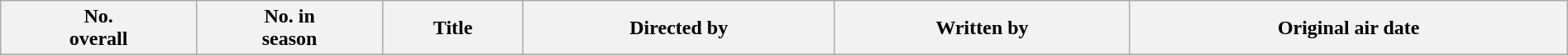<table class="wikitable plainrowheaders" style="width:100%; background:#fff;">
<tr>
<th style="background:#;">No.<br>overall</th>
<th style="background:#;">No. in<br>season</th>
<th style="background:#;">Title</th>
<th style="background:#;">Directed by</th>
<th style="background:#;">Written by</th>
<th style="background:#;">Original air date<br>


































</th>
</tr>
</table>
